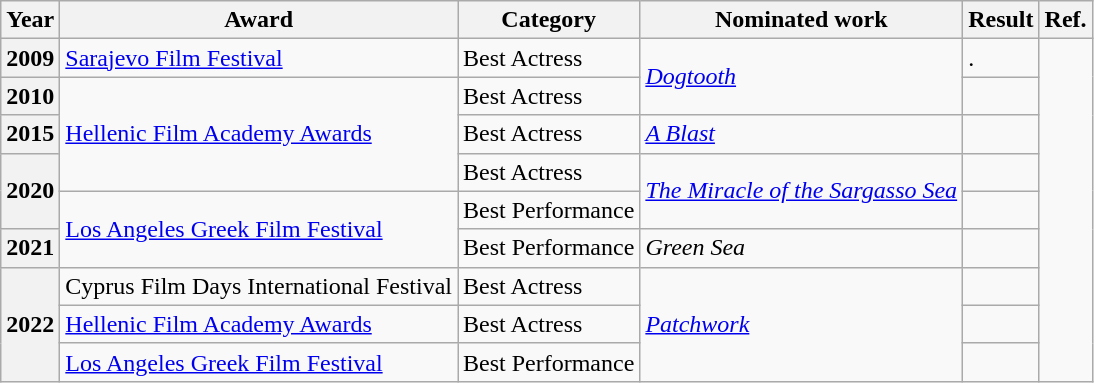<table class="wikitable sortable">
<tr>
<th scope="col">Year</th>
<th scope="col">Award</th>
<th scope="col">Category</th>
<th scope="col">Nominated work</th>
<th scope="col">Result</th>
<th scope="col">Ref.</th>
</tr>
<tr>
<th scope="row">2009</th>
<td><a href='#'>Sarajevo Film Festival</a></td>
<td>Best Actress</td>
<td rowspan="2"><em><a href='#'>Dogtooth</a></em></td>
<td>.</td>
<td align="center" rowspan="9"></td>
</tr>
<tr>
<th scope="row">2010</th>
<td rowspan="3"><a href='#'>Hellenic Film Academy Awards</a></td>
<td>Best Actress</td>
<td></td>
</tr>
<tr>
<th scope="row">2015</th>
<td>Best Actress</td>
<td><em><a href='#'>A Blast</a></em></td>
<td></td>
</tr>
<tr>
<th scope="row" rowspan="2">2020</th>
<td>Best Actress</td>
<td rowspan="2"><em><a href='#'>The Miracle of the Sargasso Sea</a></em></td>
<td></td>
</tr>
<tr>
<td rowspan="2"><a href='#'>Los Angeles Greek Film Festival</a></td>
<td>Best Performance</td>
<td></td>
</tr>
<tr>
<th scope="row">2021</th>
<td>Best Performance</td>
<td><em>Green Sea</em></td>
<td></td>
</tr>
<tr>
<th scope="row" rowspan="3">2022</th>
<td>Cyprus Film Days International Festival</td>
<td>Best Actress</td>
<td rowspan="3"><em><a href='#'>Patchwork</a></em></td>
<td></td>
</tr>
<tr>
<td><a href='#'>Hellenic Film Academy Awards</a></td>
<td>Best Actress</td>
<td></td>
</tr>
<tr>
<td><a href='#'>Los Angeles Greek Film Festival</a></td>
<td>Best Performance</td>
<td></td>
</tr>
</table>
